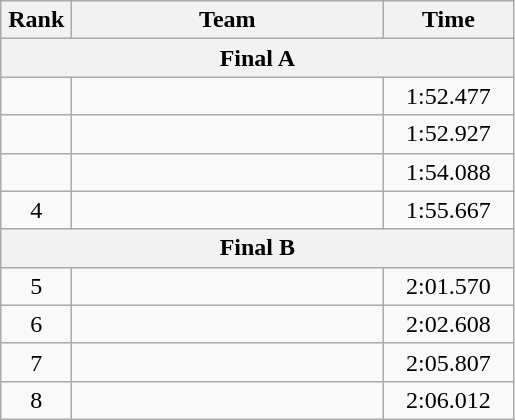<table class=wikitable style="text-align:center">
<tr>
<th width=40>Rank</th>
<th width=200>Team</th>
<th width=80>Time</th>
</tr>
<tr>
<th colspan=3>Final A</th>
</tr>
<tr>
<td></td>
<td align=left></td>
<td>1:52.477</td>
</tr>
<tr>
<td></td>
<td align=left></td>
<td>1:52.927</td>
</tr>
<tr>
<td></td>
<td align=left></td>
<td>1:54.088</td>
</tr>
<tr>
<td>4</td>
<td align=left></td>
<td>1:55.667</td>
</tr>
<tr>
<th colspan=3>Final B</th>
</tr>
<tr>
<td>5</td>
<td align=left></td>
<td>2:01.570</td>
</tr>
<tr>
<td>6</td>
<td align=left></td>
<td>2:02.608</td>
</tr>
<tr>
<td>7</td>
<td align=left></td>
<td>2:05.807</td>
</tr>
<tr>
<td>8</td>
<td align=left></td>
<td>2:06.012</td>
</tr>
</table>
